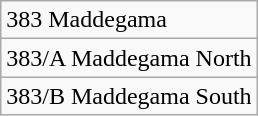<table class="wikitable">
<tr>
<td>383  Maddegama</td>
</tr>
<tr>
<td>383/A Maddegama North</td>
</tr>
<tr>
<td>383/B Maddegama South</td>
</tr>
</table>
